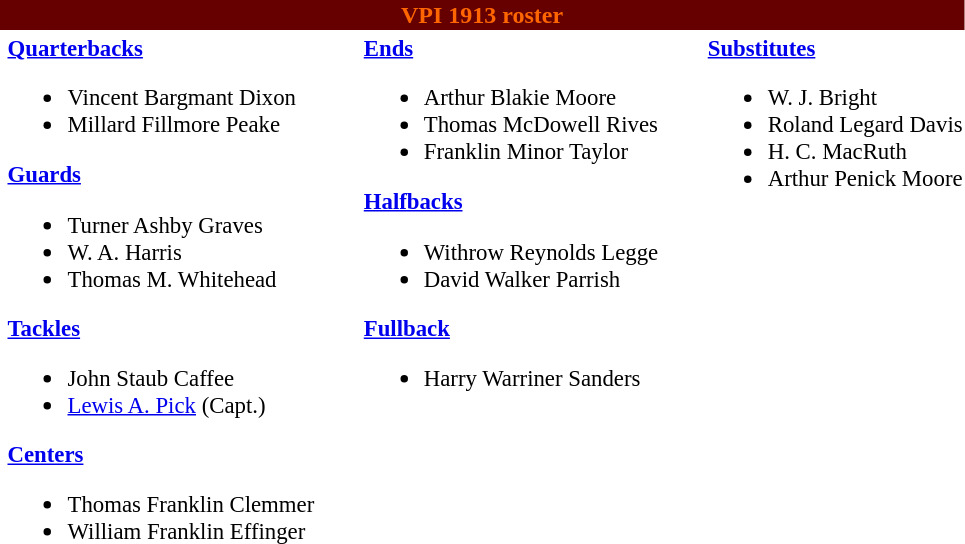<table class="toccolours" style="text-align: left;">
<tr>
<th colspan="9" style="background:#660000;color:#FF6600;text-align:center;"><span><strong>VPI 1913 roster</strong></span></th>
</tr>
<tr>
<td></td>
<td style="font-size:95%; vertical-align:top;"><strong><a href='#'>Quarterbacks</a></strong><br><ul><li>Vincent Bargmant Dixon</li><li>Millard Fillmore Peake</li></ul><strong><a href='#'>Guards</a></strong><ul><li>Turner Ashby Graves</li><li>W. A. Harris</li><li>Thomas M. Whitehead</li></ul><strong><a href='#'>Tackles</a></strong><ul><li>John Staub Caffee</li><li><a href='#'>Lewis A. Pick</a> (Capt.)</li></ul><strong><a href='#'>Centers</a></strong><ul><li>Thomas Franklin Clemmer</li><li>William Franklin Effinger</li></ul></td>
<td style="width: 25px;"></td>
<td style="font-size:95%; vertical-align:top;"><strong><a href='#'>Ends</a></strong><br><ul><li>Arthur Blakie Moore</li><li>Thomas McDowell Rives</li><li>Franklin Minor Taylor</li></ul><strong><a href='#'>Halfbacks</a></strong><ul><li>Withrow Reynolds Legge</li><li>David Walker Parrish</li></ul><strong><a href='#'>Fullback</a></strong><ul><li>Harry Warriner Sanders</li></ul></td>
<td style="width: 25px;"></td>
<td style="font-size:95%; vertical-align:top;"><strong><a href='#'>Substitutes</a></strong><br><ul><li>W. J. Bright</li><li>Roland Legard Davis</li><li>H. C. MacRuth</li><li>Arthur Penick Moore</li></ul></td>
</tr>
</table>
